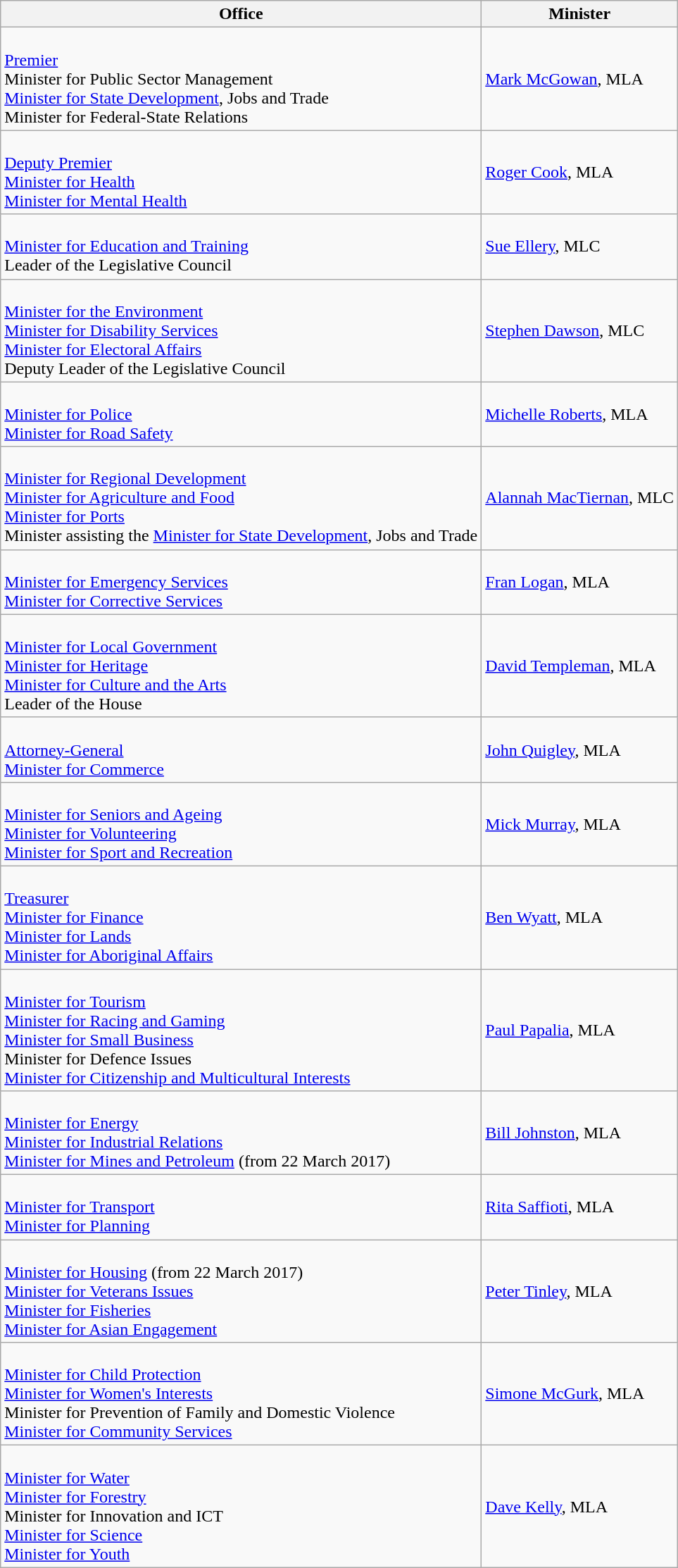<table class="wikitable sortable">
<tr>
<th>Office</th>
<th>Minister</th>
</tr>
<tr>
<td><br><a href='#'>Premier</a><br>
Minister for Public Sector Management<br>
<a href='#'>Minister for State Development</a>, Jobs and Trade<br>
Minister for Federal-State Relations</td>
<td><a href='#'>Mark McGowan</a>, MLA</td>
</tr>
<tr>
<td><br><a href='#'>Deputy Premier</a><br>
<a href='#'>Minister for Health</a><br>
<a href='#'>Minister for Mental Health</a></td>
<td><a href='#'>Roger Cook</a>, MLA</td>
</tr>
<tr>
<td><br><a href='#'>Minister for Education and Training</a><br>
Leader of the Legislative Council</td>
<td><a href='#'>Sue Ellery</a>, MLC</td>
</tr>
<tr>
<td><br><a href='#'>Minister for the Environment</a><br>
<a href='#'>Minister for Disability Services</a><br><a href='#'>Minister for Electoral Affairs</a><br>
Deputy Leader of the Legislative Council</td>
<td><a href='#'>Stephen Dawson</a>, MLC</td>
</tr>
<tr>
<td><br><a href='#'>Minister for Police</a><br>
<a href='#'>Minister for Road Safety</a></td>
<td><a href='#'>Michelle Roberts</a>, MLA</td>
</tr>
<tr>
<td><br><a href='#'>Minister for Regional Development</a><br>
<a href='#'>Minister for Agriculture and Food</a><br><a href='#'>Minister for Ports</a><br>
Minister assisting the <a href='#'>Minister for State Development</a>, Jobs and Trade</td>
<td><a href='#'>Alannah MacTiernan</a>, MLC</td>
</tr>
<tr>
<td><br><a href='#'>Minister for Emergency Services</a><br>
<a href='#'>Minister for Corrective Services</a></td>
<td><a href='#'>Fran Logan</a>, MLA</td>
</tr>
<tr>
<td><br><a href='#'>Minister for Local Government</a><br>
<a href='#'>Minister for Heritage</a><br>
<a href='#'>Minister for Culture and the Arts</a><br>
Leader of the House</td>
<td><a href='#'>David Templeman</a>, MLA</td>
</tr>
<tr>
<td><br><a href='#'>Attorney-General</a><br><a href='#'>Minister for Commerce</a></td>
<td><a href='#'>John Quigley</a>, MLA</td>
</tr>
<tr>
<td><br><a href='#'>Minister for Seniors and Ageing</a><br>
<a href='#'>Minister for Volunteering</a><br>
<a href='#'>Minister for Sport and Recreation</a></td>
<td><a href='#'>Mick Murray</a>, MLA</td>
</tr>
<tr>
<td><br><a href='#'>Treasurer</a><br>
<a href='#'>Minister for Finance</a><br>
<a href='#'>Minister for Lands</a><br>
<a href='#'>Minister for Aboriginal Affairs</a></td>
<td><a href='#'>Ben Wyatt</a>, MLA</td>
</tr>
<tr>
<td><br><a href='#'>Minister for Tourism</a><br>
<a href='#'>Minister for Racing and Gaming</a><br>
<a href='#'>Minister for Small Business</a><br>
Minister for Defence Issues<br>
<a href='#'>Minister for Citizenship and Multicultural Interests</a></td>
<td><a href='#'>Paul Papalia</a>, MLA</td>
</tr>
<tr>
<td><br><a href='#'>Minister for Energy</a><br>
<a href='#'>Minister for Industrial Relations</a><br>
<a href='#'>Minister for Mines and Petroleum</a> (from 22 March 2017)</td>
<td><a href='#'>Bill Johnston</a>, MLA</td>
</tr>
<tr>
<td><br><a href='#'>Minister for Transport</a><br>
<a href='#'>Minister for Planning</a></td>
<td><a href='#'>Rita Saffioti</a>, MLA</td>
</tr>
<tr>
<td><br><a href='#'>Minister for Housing</a> (from 22 March 2017)<br>
<a href='#'>Minister for Veterans Issues</a> <br>
<a href='#'>Minister for Fisheries</a><br><a href='#'>Minister for Asian Engagement</a></td>
<td><a href='#'>Peter Tinley</a>, MLA</td>
</tr>
<tr>
<td><br><a href='#'>Minister for Child Protection</a><br>
<a href='#'>Minister for Women's Interests</a><br>
Minister for Prevention of Family and Domestic Violence<br>
<a href='#'>Minister for Community Services</a></td>
<td><a href='#'>Simone McGurk</a>, MLA</td>
</tr>
<tr>
<td><br><a href='#'>Minister for Water</a><br>
<a href='#'>Minister for Forestry</a><br>
Minister for Innovation and ICT<br>
<a href='#'>Minister for Science</a><br><a href='#'>Minister for Youth</a></td>
<td><a href='#'>Dave Kelly</a>, MLA</td>
</tr>
</table>
